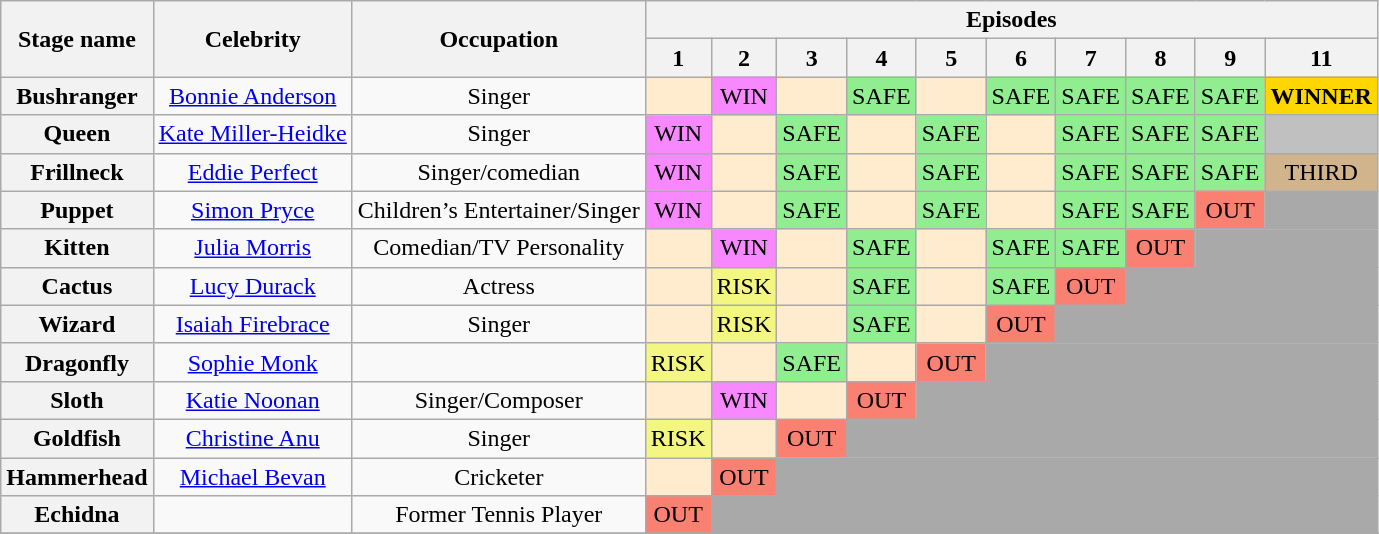<table class="wikitable" style="text-align:center; ">
<tr>
<th rowspan=2>Stage name</th>
<th rowspan=2>Celebrity</th>
<th rowspan=2>Occupation</th>
<th colspan="10">Episodes</th>
</tr>
<tr>
<th textalign=centre>1</th>
<th>2</th>
<th>3</th>
<th>4</th>
<th>5</th>
<th>6</th>
<th>7</th>
<th>8</th>
<th>9</th>
<th>11</th>
</tr>
<tr>
<th>Bushranger</th>
<td><a href='#'>Bonnie Anderson</a></td>
<td>Singer</td>
<td bgcolor="#FFEBCD"></td>
<td bgcolor="#F888FD">WIN</td>
<td bgcolor="#FFEBCD"></td>
<td bgcolor=lightgreen>SAFE</td>
<td bgcolor="#FFEBCD"></td>
<td bgcolor=lightgreen>SAFE</td>
<td bgcolor=lightgreen>SAFE</td>
<td bgcolor=lightgreen>SAFE</td>
<td bgcolor=lightgreen>SAFE</td>
<td bgcolor=gold><strong>WINNER</strong></td>
</tr>
<tr>
<th>Queen</th>
<td><a href='#'>Kate Miller-Heidke</a></td>
<td>Singer</td>
<td bgcolor="#F888FD">WIN</td>
<td bgcolor="#FFEBCD"></td>
<td bgcolor=lightgreen>SAFE</td>
<td bgcolor="#FFEBCD"></td>
<td bgcolor=lightgreen>SAFE</td>
<td bgcolor="#FFEBCD"></td>
<td bgcolor=lightgreen>SAFE</td>
<td bgcolor=lightgreen>SAFE</td>
<td bgcolor=lightgreen>SAFE</td>
<td bgcolor=silver></td>
</tr>
<tr>
<th>Frillneck</th>
<td><a href='#'>Eddie Perfect</a></td>
<td>Singer/comedian</td>
<td bgcolor="#F888FD">WIN</td>
<td bgcolor="#FFEBCD"></td>
<td bgcolor=lightgreen>SAFE</td>
<td bgcolor="#FFEBCD"></td>
<td bgcolor=lightgreen>SAFE</td>
<td bgcolor="#FFEBCD"></td>
<td bgcolor=lightgreen>SAFE</td>
<td bgcolor=lightgreen>SAFE</td>
<td bgcolor=lightgreen>SAFE</td>
<td bgcolor=tan>THIRD</td>
</tr>
<tr>
<th>Puppet</th>
<td><a href='#'>Simon Pryce</a></td>
<td>Children’s Entertainer/Singer</td>
<td bgcolor="#F888FD">WIN</td>
<td bgcolor="#FFEBCD"></td>
<td bgcolor=lightgreen>SAFE</td>
<td bgcolor="#FFEBCD"></td>
<td bgcolor=lightgreen>SAFE</td>
<td bgcolor="#FFEBCD"></td>
<td bgcolor=lightgreen>SAFE</td>
<td bgcolor=lightgreen>SAFE</td>
<td bgcolor=salmon>OUT</td>
<td bgcolor="darkgrey"></td>
</tr>
<tr>
<th>Kitten</th>
<td><a href='#'>Julia Morris</a></td>
<td>Comedian/TV Personality</td>
<td bgcolor="#FFEBCD"></td>
<td bgcolor="#F888FD">WIN</td>
<td bgcolor="#FFEBCD"></td>
<td bgcolor=lightgreen>SAFE</td>
<td bgcolor="#FFEBCD"></td>
<td bgcolor=lightgreen>SAFE</td>
<td bgcolor=lightgreen>SAFE</td>
<td bgcolor=salmon>OUT</td>
<td bgcolor="darkgrey" colspan="2"></td>
</tr>
<tr>
<th>Cactus</th>
<td><a href='#'>Lucy Durack</a></td>
<td>Actress</td>
<td bgcolor="#FFEBCD"></td>
<td bgcolor="#F3F781">RISK</td>
<td bgcolor="#FFEBCD"></td>
<td bgcolor=lightgreen>SAFE</td>
<td bgcolor="#FFEBCD"></td>
<td bgcolor=lightgreen>SAFE</td>
<td bgcolor=salmon>OUT</td>
<td bgcolor="darkgrey" colspan="3"></td>
</tr>
<tr>
<th>Wizard</th>
<td><a href='#'>Isaiah Firebrace</a></td>
<td>Singer</td>
<td bgcolor="#FFEBCD"></td>
<td bgcolor="#F3F781">RISK</td>
<td bgcolor="#FFEBCD"></td>
<td bgcolor=lightgreen>SAFE</td>
<td bgcolor="#FFEBCD"></td>
<td bgcolor=salmon>OUT</td>
<td bgcolor="darkgrey" colspan="4"></td>
</tr>
<tr>
<th>Dragonfly</th>
<td><a href='#'>Sophie Monk</a></td>
<td></td>
<td bgcolor="#F3F781">RISK</td>
<td bgcolor="#FFEBCD"></td>
<td bgcolor=lightgreen>SAFE</td>
<td bgcolor="#FFEBCD"></td>
<td bgcolor=salmon>OUT</td>
<td bgcolor="darkgrey" colspan="5"></td>
</tr>
<tr>
<th>Sloth</th>
<td><a href='#'>Katie Noonan</a></td>
<td>Singer/Composer</td>
<td bgcolor="#FFEBCD"></td>
<td bgcolor="#F888FD">WIN</td>
<td bgcolor="#FFEBCD"></td>
<td bgcolor=salmon>OUT</td>
<td bgcolor="darkgrey" colspan="6"></td>
</tr>
<tr>
<th>Goldfish</th>
<td><a href='#'>Christine Anu</a></td>
<td>Singer</td>
<td bgcolor="#F3F781">RISK</td>
<td bgcolor="#FFEBCD"></td>
<td bgcolor=salmon>OUT</td>
<td bgcolor="darkgrey" colspan="7"></td>
</tr>
<tr>
<th>Hammerhead</th>
<td><a href='#'>Michael Bevan</a></td>
<td>Cricketer</td>
<td bgcolor="#FFEBCD"></td>
<td bgcolor=salmon>OUT</td>
<td bgcolor="darkgrey" colspan="8"></td>
</tr>
<tr>
<th>Echidna</th>
<td></td>
<td>Former Tennis Player</td>
<td bgcolor=salmon>OUT</td>
<td bgcolor="darkgrey" colspan="9"></td>
</tr>
<tr>
</tr>
</table>
